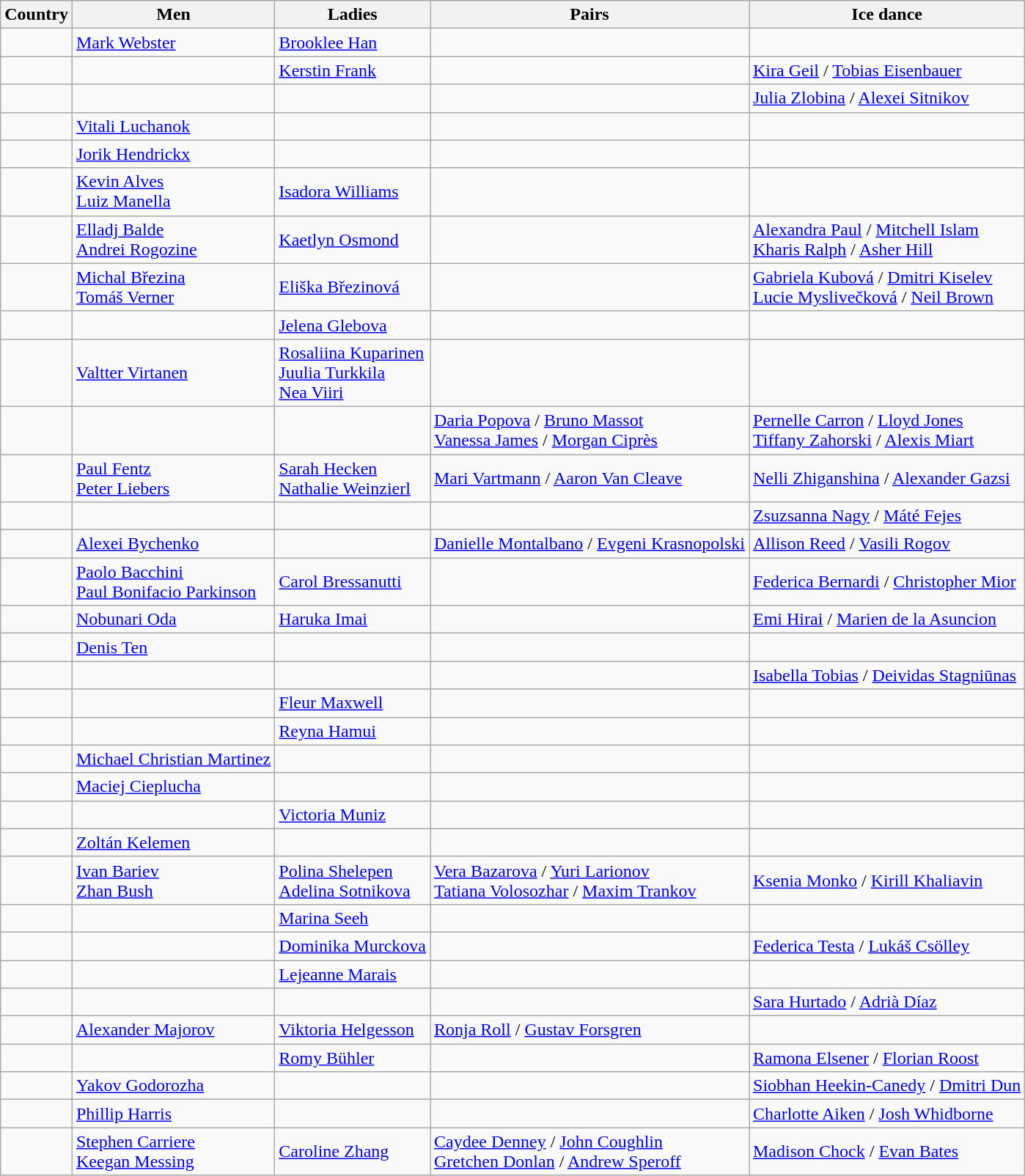<table class="wikitable">
<tr>
<th>Country</th>
<th>Men</th>
<th>Ladies</th>
<th>Pairs</th>
<th>Ice dance</th>
</tr>
<tr>
<td></td>
<td><a href='#'>Mark Webster</a></td>
<td><a href='#'>Brooklee Han</a></td>
<td></td>
<td></td>
</tr>
<tr>
<td></td>
<td></td>
<td><a href='#'>Kerstin Frank</a></td>
<td></td>
<td><a href='#'>Kira Geil</a> / <a href='#'>Tobias Eisenbauer</a></td>
</tr>
<tr>
<td></td>
<td></td>
<td></td>
<td></td>
<td><a href='#'>Julia Zlobina</a> / <a href='#'>Alexei Sitnikov</a></td>
</tr>
<tr>
<td></td>
<td><a href='#'>Vitali Luchanok</a></td>
<td></td>
<td></td>
<td></td>
</tr>
<tr>
<td></td>
<td><a href='#'>Jorik Hendrickx</a></td>
<td></td>
<td></td>
<td></td>
</tr>
<tr>
<td></td>
<td><a href='#'>Kevin Alves</a> <br> <a href='#'>Luiz Manella</a></td>
<td><a href='#'>Isadora Williams</a></td>
<td></td>
<td></td>
</tr>
<tr>
<td></td>
<td><a href='#'>Elladj Balde</a> <br> <a href='#'>Andrei Rogozine</a></td>
<td><a href='#'>Kaetlyn Osmond</a></td>
<td></td>
<td><a href='#'>Alexandra Paul</a> / <a href='#'>Mitchell Islam</a> <br> <a href='#'>Kharis Ralph</a> / <a href='#'>Asher Hill</a></td>
</tr>
<tr>
<td></td>
<td><a href='#'>Michal Březina</a> <br> <a href='#'>Tomáš Verner</a></td>
<td><a href='#'>Eliška Březinová</a></td>
<td></td>
<td><a href='#'>Gabriela Kubová</a> / <a href='#'>Dmitri Kiselev</a> <br> <a href='#'>Lucie Myslivečková</a> / <a href='#'>Neil Brown</a></td>
</tr>
<tr>
<td></td>
<td></td>
<td><a href='#'>Jelena Glebova</a></td>
<td></td>
<td></td>
</tr>
<tr>
<td></td>
<td><a href='#'>Valtter Virtanen</a></td>
<td><a href='#'>Rosaliina Kuparinen</a> <br> <a href='#'>Juulia Turkkila</a> <br> <a href='#'>Nea Viiri</a></td>
<td></td>
<td></td>
</tr>
<tr>
<td></td>
<td></td>
<td></td>
<td><a href='#'>Daria Popova</a> / <a href='#'>Bruno Massot</a> <br> <a href='#'>Vanessa James</a> / <a href='#'>Morgan Ciprès</a></td>
<td><a href='#'>Pernelle Carron</a> / <a href='#'>Lloyd Jones</a> <br> <a href='#'>Tiffany Zahorski</a> / <a href='#'>Alexis Miart</a></td>
</tr>
<tr>
<td></td>
<td><a href='#'>Paul Fentz</a> <br> <a href='#'>Peter Liebers</a></td>
<td><a href='#'>Sarah Hecken</a> <br> <a href='#'>Nathalie Weinzierl</a></td>
<td><a href='#'>Mari Vartmann</a> / <a href='#'>Aaron Van Cleave</a></td>
<td><a href='#'>Nelli Zhiganshina</a> / <a href='#'>Alexander Gazsi</a></td>
</tr>
<tr>
<td></td>
<td></td>
<td></td>
<td></td>
<td><a href='#'>Zsuzsanna Nagy</a> / <a href='#'>Máté Fejes</a></td>
</tr>
<tr>
<td></td>
<td><a href='#'>Alexei Bychenko</a></td>
<td></td>
<td><a href='#'>Danielle Montalbano</a> / <a href='#'>Evgeni Krasnopolski</a></td>
<td><a href='#'>Allison Reed</a> / <a href='#'>Vasili Rogov</a></td>
</tr>
<tr>
<td></td>
<td><a href='#'>Paolo Bacchini</a> <br> <a href='#'>Paul Bonifacio Parkinson</a></td>
<td><a href='#'>Carol Bressanutti</a></td>
<td></td>
<td><a href='#'>Federica Bernardi</a> / <a href='#'>Christopher Mior</a></td>
</tr>
<tr>
<td></td>
<td><a href='#'>Nobunari Oda</a></td>
<td><a href='#'>Haruka Imai</a></td>
<td></td>
<td><a href='#'>Emi Hirai</a> / <a href='#'>Marien de la Asuncion</a></td>
</tr>
<tr>
<td></td>
<td><a href='#'>Denis Ten</a></td>
<td></td>
<td></td>
<td></td>
</tr>
<tr>
<td></td>
<td></td>
<td></td>
<td></td>
<td><a href='#'>Isabella Tobias</a> / <a href='#'>Deividas Stagniūnas</a></td>
</tr>
<tr>
<td></td>
<td></td>
<td><a href='#'>Fleur Maxwell</a></td>
<td></td>
<td></td>
</tr>
<tr>
<td></td>
<td></td>
<td><a href='#'>Reyna Hamui</a></td>
<td></td>
<td></td>
</tr>
<tr>
<td></td>
<td><a href='#'>Michael Christian Martinez</a></td>
<td></td>
<td></td>
<td></td>
</tr>
<tr>
<td></td>
<td><a href='#'>Maciej Cieplucha</a></td>
<td></td>
<td></td>
<td></td>
</tr>
<tr>
<td></td>
<td></td>
<td><a href='#'>Victoria Muniz</a></td>
<td></td>
<td></td>
</tr>
<tr>
<td></td>
<td><a href='#'>Zoltán Kelemen</a></td>
<td></td>
<td></td>
<td></td>
</tr>
<tr>
<td></td>
<td><a href='#'>Ivan Bariev</a> <br> <a href='#'>Zhan Bush</a></td>
<td><a href='#'>Polina Shelepen</a> <br> <a href='#'>Adelina Sotnikova</a></td>
<td><a href='#'>Vera Bazarova</a> / <a href='#'>Yuri Larionov</a> <br> <a href='#'>Tatiana Volosozhar</a> / <a href='#'>Maxim Trankov</a></td>
<td><a href='#'>Ksenia Monko</a> / <a href='#'>Kirill Khaliavin</a> <br></td>
</tr>
<tr>
<td></td>
<td></td>
<td><a href='#'>Marina Seeh</a></td>
<td></td>
<td></td>
</tr>
<tr>
<td></td>
<td></td>
<td><a href='#'>Dominika Murckova</a></td>
<td></td>
<td><a href='#'>Federica Testa</a> / <a href='#'>Lukáš Csölley</a></td>
</tr>
<tr>
<td></td>
<td></td>
<td><a href='#'>Lejeanne Marais</a></td>
<td></td>
<td></td>
</tr>
<tr>
<td></td>
<td></td>
<td></td>
<td></td>
<td><a href='#'>Sara Hurtado</a> / <a href='#'>Adrià Díaz</a></td>
</tr>
<tr>
<td></td>
<td><a href='#'>Alexander Majorov</a></td>
<td><a href='#'>Viktoria Helgesson</a></td>
<td><a href='#'>Ronja Roll</a> / <a href='#'>Gustav Forsgren</a></td>
<td></td>
</tr>
<tr>
<td></td>
<td></td>
<td><a href='#'>Romy Bühler</a></td>
<td></td>
<td><a href='#'>Ramona Elsener</a> / <a href='#'>Florian Roost</a></td>
</tr>
<tr>
<td></td>
<td><a href='#'>Yakov Godorozha</a></td>
<td></td>
<td></td>
<td><a href='#'>Siobhan Heekin-Canedy</a> / <a href='#'>Dmitri Dun</a></td>
</tr>
<tr>
<td></td>
<td><a href='#'>Phillip Harris</a></td>
<td></td>
<td></td>
<td><a href='#'>Charlotte Aiken</a> / <a href='#'>Josh Whidborne</a></td>
</tr>
<tr>
<td></td>
<td><a href='#'>Stephen Carriere</a> <br> <a href='#'>Keegan Messing</a></td>
<td><a href='#'>Caroline Zhang</a></td>
<td><a href='#'>Caydee Denney</a> / <a href='#'>John Coughlin</a> <br> <a href='#'>Gretchen Donlan</a> / <a href='#'>Andrew Speroff</a></td>
<td><a href='#'>Madison Chock</a> / <a href='#'>Evan Bates</a></td>
</tr>
</table>
